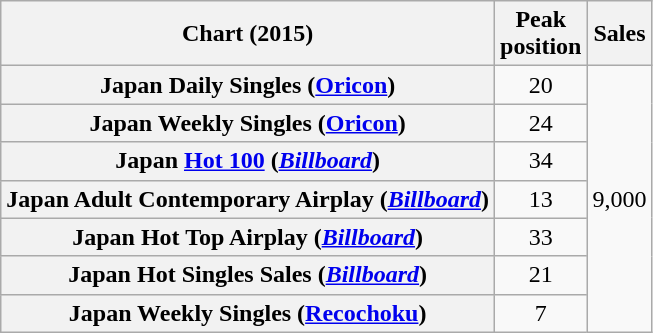<table class="wikitable sortable plainrowheaders" style="text-align:center;">
<tr>
<th scope="col">Chart (2015)</th>
<th scope="col">Peak<br>position</th>
<th scope="col">Sales</th>
</tr>
<tr>
<th scope="row">Japan Daily Singles (<a href='#'>Oricon</a>)</th>
<td style="text-align:center;">20</td>
<td rowspan="7" style="text-align:left;">9,000</td>
</tr>
<tr>
<th scope="row">Japan Weekly Singles (<a href='#'>Oricon</a>)</th>
<td style="text-align:center;">24</td>
</tr>
<tr>
<th scope="row">Japan <a href='#'>Hot 100</a> (<em><a href='#'>Billboard</a></em>)</th>
<td style="text-align:center;">34</td>
</tr>
<tr>
<th scope="row">Japan Adult Contemporary Airplay (<em><a href='#'>Billboard</a></em>)</th>
<td style="text-align:center;">13</td>
</tr>
<tr>
<th scope="row">Japan Hot Top Airplay (<em><a href='#'>Billboard</a></em>)</th>
<td style="text-align:center;">33</td>
</tr>
<tr>
<th scope="row">Japan Hot Singles Sales (<em><a href='#'>Billboard</a></em>)</th>
<td style="text-align:center;">21</td>
</tr>
<tr>
<th scope="row">Japan Weekly Singles (<a href='#'>Recochoku</a>)</th>
<td style="text-align:center;">7</td>
</tr>
</table>
